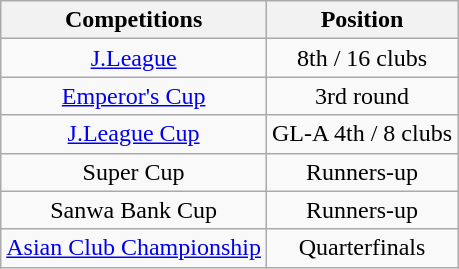<table class="wikitable" style="text-align:center;">
<tr>
<th>Competitions</th>
<th>Position</th>
</tr>
<tr>
<td><a href='#'>J.League</a></td>
<td>8th / 16 clubs</td>
</tr>
<tr>
<td><a href='#'>Emperor's Cup</a></td>
<td>3rd round</td>
</tr>
<tr>
<td><a href='#'>J.League Cup</a></td>
<td>GL-A 4th / 8 clubs</td>
</tr>
<tr>
<td>Super Cup</td>
<td>Runners-up</td>
</tr>
<tr>
<td>Sanwa Bank Cup</td>
<td>Runners-up</td>
</tr>
<tr>
<td><a href='#'>Asian Club Championship</a></td>
<td>Quarterfinals</td>
</tr>
</table>
